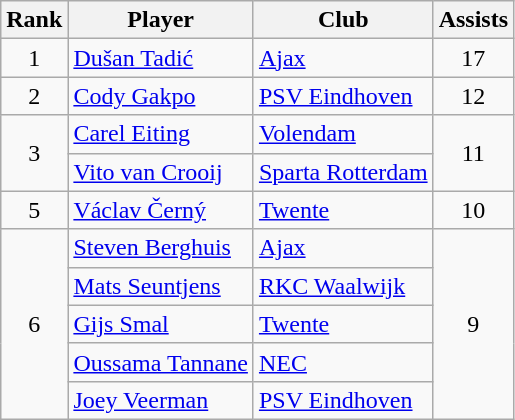<table class="wikitable" style="text-align:center;">
<tr>
<th>Rank</th>
<th>Player</th>
<th>Club</th>
<th>Assists</th>
</tr>
<tr>
<td>1</td>
<td align="left"> <a href='#'>Dušan Tadić</a></td>
<td align="left"><a href='#'>Ajax</a></td>
<td>17</td>
</tr>
<tr>
<td>2</td>
<td align="left"> <a href='#'>Cody Gakpo</a></td>
<td align="left"><a href='#'>PSV Eindhoven</a></td>
<td>12</td>
</tr>
<tr>
<td rowspan="2">3</td>
<td align="left"> <a href='#'>Carel Eiting</a></td>
<td align="left"><a href='#'>Volendam</a></td>
<td rowspan="2">11</td>
</tr>
<tr>
<td align="left"> <a href='#'>Vito van Crooij</a></td>
<td align="left"><a href='#'>Sparta Rotterdam</a></td>
</tr>
<tr>
<td>5</td>
<td align="left"> <a href='#'>Václav Černý</a></td>
<td align="left"><a href='#'>Twente</a></td>
<td>10</td>
</tr>
<tr>
<td rowspan="5">6</td>
<td align="left"> <a href='#'>Steven Berghuis</a></td>
<td align="left"><a href='#'>Ajax</a></td>
<td rowspan="5">9</td>
</tr>
<tr>
<td align="left"> <a href='#'>Mats Seuntjens</a></td>
<td align="left"><a href='#'>RKC Waalwijk</a></td>
</tr>
<tr>
<td align="left"> <a href='#'>Gijs Smal</a></td>
<td align="left"><a href='#'>Twente</a></td>
</tr>
<tr>
<td align="left"> <a href='#'>Oussama Tannane</a></td>
<td align="left"><a href='#'>NEC</a></td>
</tr>
<tr>
<td align="left"> <a href='#'>Joey Veerman</a></td>
<td align="left"><a href='#'>PSV Eindhoven</a></td>
</tr>
</table>
